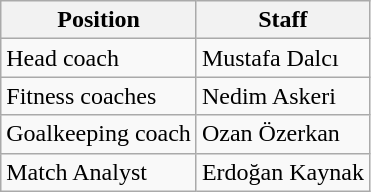<table class="wikitable">
<tr>
<th>Position</th>
<th>Staff</th>
</tr>
<tr>
<td>Head coach</td>
<td> Mustafa Dalcı</td>
</tr>
<tr>
<td>Fitness coaches</td>
<td> Nedim Askeri</td>
</tr>
<tr>
<td>Goalkeeping coach</td>
<td> Ozan Özerkan</td>
</tr>
<tr>
<td>Match Analyst</td>
<td> Erdoğan Kaynak</td>
</tr>
</table>
